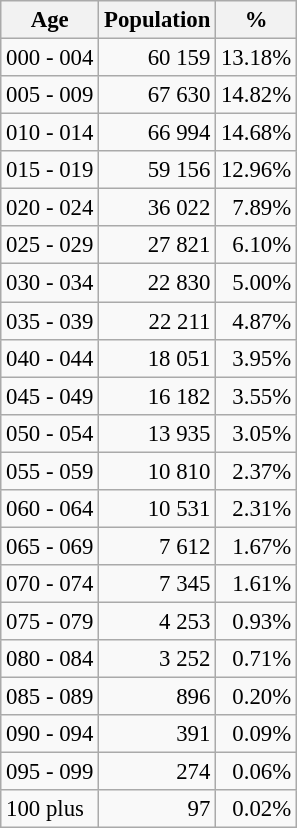<table class="wikitable" style="font-size: 95%; text-align: right">
<tr>
<th>Age</th>
<th>Population</th>
<th>%</th>
</tr>
<tr>
<td align=left>000 - 004</td>
<td>60 159</td>
<td>13.18%</td>
</tr>
<tr>
<td align=left>005 - 009</td>
<td>67 630</td>
<td>14.82%</td>
</tr>
<tr>
<td align=left>010 - 014</td>
<td>66 994</td>
<td>14.68%</td>
</tr>
<tr>
<td align=left>015 - 019</td>
<td>59 156</td>
<td>12.96%</td>
</tr>
<tr>
<td align=left>020 - 024</td>
<td>36 022</td>
<td>7.89%</td>
</tr>
<tr>
<td align=left>025 - 029</td>
<td>27 821</td>
<td>6.10%</td>
</tr>
<tr>
<td align=left>030 - 034</td>
<td>22 830</td>
<td>5.00%</td>
</tr>
<tr>
<td align=left>035 - 039</td>
<td>22 211</td>
<td>4.87%</td>
</tr>
<tr>
<td align=left>040 - 044</td>
<td>18 051</td>
<td>3.95%</td>
</tr>
<tr>
<td align=left>045 - 049</td>
<td>16 182</td>
<td>3.55%</td>
</tr>
<tr>
<td align=left>050 - 054</td>
<td>13 935</td>
<td>3.05%</td>
</tr>
<tr>
<td align=left>055 - 059</td>
<td>10 810</td>
<td>2.37%</td>
</tr>
<tr>
<td align=left>060 - 064</td>
<td>10 531</td>
<td>2.31%</td>
</tr>
<tr>
<td align=left>065 - 069</td>
<td>7 612</td>
<td>1.67%</td>
</tr>
<tr>
<td align=left>070 - 074</td>
<td>7 345</td>
<td>1.61%</td>
</tr>
<tr>
<td align=left>075 - 079</td>
<td>4 253</td>
<td>0.93%</td>
</tr>
<tr>
<td align=left>080 - 084</td>
<td>3 252</td>
<td>0.71%</td>
</tr>
<tr>
<td align=left>085 - 089</td>
<td>896</td>
<td>0.20%</td>
</tr>
<tr>
<td align=left>090 - 094</td>
<td>391</td>
<td>0.09%</td>
</tr>
<tr>
<td align=left>095 - 099</td>
<td>274</td>
<td>0.06%</td>
</tr>
<tr>
<td align=left>100 plus</td>
<td>97</td>
<td>0.02%</td>
</tr>
</table>
